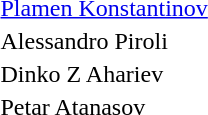<table>
<tr>
<th></th>
<td> <a href='#'>Plamen Konstantinov</a></td>
</tr>
<tr>
<th></th>
<td>Alessandro Piroli</td>
</tr>
<tr>
<th></th>
<td>Dinko Z Ahariev</td>
</tr>
<tr>
<th></th>
<td>Petar Atanasov</td>
</tr>
</table>
